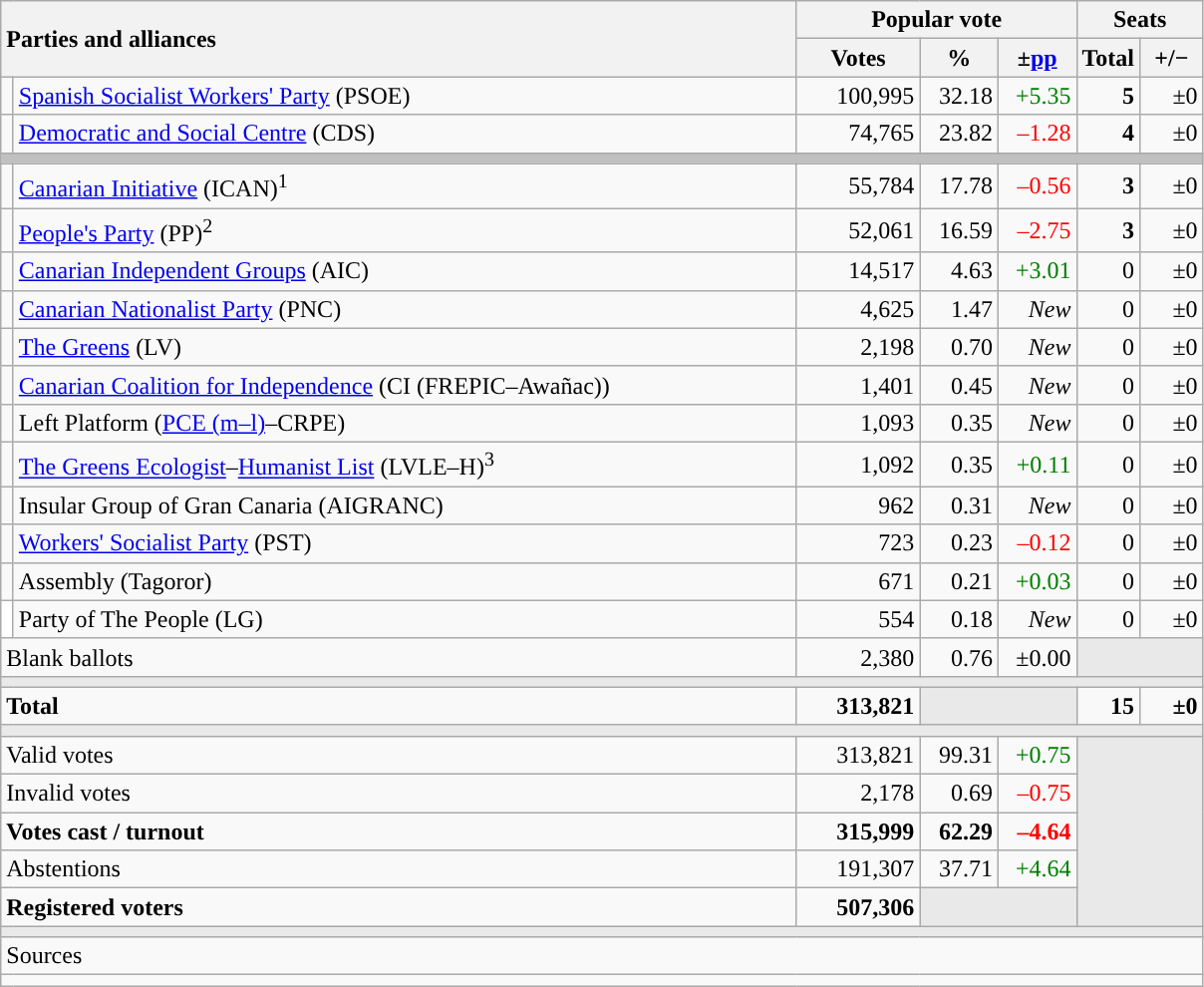<table class="wikitable" style="text-align:right;">
<tr>
<th style="text-align:left;" rowspan="2" colspan="2" width="525">Parties and alliances</th>
<th colspan="3">Popular vote</th>
<th colspan="2">Seats</th>
</tr>
<tr>
<th width="75">Votes</th>
<th width="45">%</th>
<th width="45">±<a href='#'>pp</a></th>
<th width="35">Total</th>
<th width="35">+/−</th>
</tr>
<tr>
<td width="1" style="color:inherit;background:"></td>
<td align="left"><a href='#'>Spanish Socialist Workers' Party</a> (PSOE)</td>
<td>100,995</td>
<td>32.18</td>
<td style="color:green;">+5.35</td>
<td><strong>5</strong></td>
<td>±0</td>
</tr>
<tr>
<td style="color:inherit;background:"></td>
<td align="left"><a href='#'>Democratic and Social Centre</a> (CDS)</td>
<td>74,765</td>
<td>23.82</td>
<td style="color:red;">–1.28</td>
<td><strong>4</strong></td>
<td>±0</td>
</tr>
<tr>
<td colspan="7" bgcolor="#C0C0C0"></td>
</tr>
<tr>
<td style="color:inherit;background:"></td>
<td align="left"><a href='#'>Canarian Initiative</a> (ICAN)<sup>1</sup></td>
<td>55,784</td>
<td>17.78</td>
<td style="color:red;">–0.56</td>
<td><strong>3</strong></td>
<td>±0</td>
</tr>
<tr>
<td style="color:inherit;background:"></td>
<td align="left"><a href='#'>People's Party</a> (PP)<sup>2</sup></td>
<td>52,061</td>
<td>16.59</td>
<td style="color:red;">–2.75</td>
<td><strong>3</strong></td>
<td>±0</td>
</tr>
<tr>
<td style="color:inherit;background:"></td>
<td align="left"><a href='#'>Canarian Independent Groups</a> (AIC)</td>
<td>14,517</td>
<td>4.63</td>
<td style="color:green;">+3.01</td>
<td>0</td>
<td>±0</td>
</tr>
<tr>
<td style="color:inherit;background:"></td>
<td align="left"><a href='#'>Canarian Nationalist Party</a> (PNC)</td>
<td>4,625</td>
<td>1.47</td>
<td><em>New</em></td>
<td>0</td>
<td>±0</td>
</tr>
<tr>
<td style="color:inherit;background:"></td>
<td align="left"><a href='#'>The Greens</a> (LV)</td>
<td>2,198</td>
<td>0.70</td>
<td><em>New</em></td>
<td>0</td>
<td>±0</td>
</tr>
<tr>
<td style="color:inherit;background:"></td>
<td align="left"><a href='#'>Canarian Coalition for Independence</a> (CI (FREPIC–Awañac))</td>
<td>1,401</td>
<td>0.45</td>
<td><em>New</em></td>
<td>0</td>
<td>±0</td>
</tr>
<tr>
<td style="color:inherit;background:"></td>
<td align="left">Left Platform (<a href='#'>PCE (m–l)</a>–CRPE)</td>
<td>1,093</td>
<td>0.35</td>
<td><em>New</em></td>
<td>0</td>
<td>±0</td>
</tr>
<tr>
<td style="color:inherit;background:"></td>
<td align="left"><a href='#'>The Greens Ecologist</a>–<a href='#'>Humanist List</a> (LVLE–H)<sup>3</sup></td>
<td>1,092</td>
<td>0.35</td>
<td style="color:green;">+0.11</td>
<td>0</td>
<td>±0</td>
</tr>
<tr>
<td style="color:inherit;background:"></td>
<td align="left">Insular Group of Gran Canaria (AIGRANC)</td>
<td>962</td>
<td>0.31</td>
<td><em>New</em></td>
<td>0</td>
<td>±0</td>
</tr>
<tr>
<td style="color:inherit;background:"></td>
<td align="left"><a href='#'>Workers' Socialist Party</a> (PST)</td>
<td>723</td>
<td>0.23</td>
<td style="color:red;">–0.12</td>
<td>0</td>
<td>±0</td>
</tr>
<tr>
<td style="color:inherit;background:"></td>
<td align="left">Assembly (Tagoror)</td>
<td>671</td>
<td>0.21</td>
<td style="color:green;">+0.03</td>
<td>0</td>
<td>±0</td>
</tr>
<tr>
<td bgcolor="white"></td>
<td align="left">Party of The People (LG)</td>
<td>554</td>
<td>0.18</td>
<td><em>New</em></td>
<td>0</td>
<td>±0</td>
</tr>
<tr>
<td align="left" colspan="2">Blank ballots</td>
<td>2,380</td>
<td>0.76</td>
<td>±0.00</td>
<td bgcolor="#E9E9E9" colspan="2"></td>
</tr>
<tr>
<td colspan="7" bgcolor="#E9E9E9"></td>
</tr>
<tr style="font-weight:bold;">
<td align="left" colspan="2">Total</td>
<td>313,821</td>
<td bgcolor="#E9E9E9" colspan="2"></td>
<td>15</td>
<td>±0</td>
</tr>
<tr>
<td colspan="7" bgcolor="#E9E9E9"></td>
</tr>
<tr>
<td align="left" colspan="2">Valid votes</td>
<td>313,821</td>
<td>99.31</td>
<td style="color:green;">+0.75</td>
<td bgcolor="#E9E9E9" colspan="2" rowspan="5"></td>
</tr>
<tr>
<td align="left" colspan="2">Invalid votes</td>
<td>2,178</td>
<td>0.69</td>
<td style="color:red;">–0.75</td>
</tr>
<tr style="font-weight:bold;">
<td align="left" colspan="2">Votes cast / turnout</td>
<td>315,999</td>
<td>62.29</td>
<td style="color:red;">–4.64</td>
</tr>
<tr>
<td align="left" colspan="2">Abstentions</td>
<td>191,307</td>
<td>37.71</td>
<td style="color:green;">+4.64</td>
</tr>
<tr style="font-weight:bold;">
<td align="left" colspan="2">Registered voters</td>
<td>507,306</td>
<td bgcolor="#E9E9E9" colspan="2"></td>
</tr>
<tr>
<td colspan="7" bgcolor="#E9E9E9"></td>
</tr>
<tr>
<td align="left" colspan="7">Sources</td>
</tr>
<tr>
<td colspan="7" style="text-align:left; max-width:790px;"></td>
</tr>
</table>
